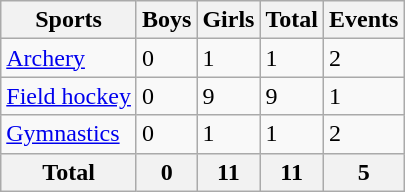<table class="wikitable">
<tr>
<th>Sports</th>
<th>Boys</th>
<th>Girls</th>
<th>Total</th>
<th>Events</th>
</tr>
<tr>
<td><a href='#'>Archery</a></td>
<td>0</td>
<td>1</td>
<td>1</td>
<td>2</td>
</tr>
<tr>
<td><a href='#'>Field hockey</a></td>
<td>0</td>
<td>9</td>
<td>9</td>
<td>1</td>
</tr>
<tr>
<td><a href='#'>Gymnastics</a></td>
<td>0</td>
<td>1</td>
<td>1</td>
<td>2</td>
</tr>
<tr>
<th>Total</th>
<th>0</th>
<th>11</th>
<th>11</th>
<th>5</th>
</tr>
</table>
